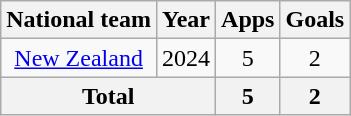<table class=wikitable style=text-align:center>
<tr>
<th>National team</th>
<th>Year</th>
<th>Apps</th>
<th>Goals</th>
</tr>
<tr>
<td rowspan=1><a href='#'>New Zealand</a></td>
<td>2024</td>
<td>5</td>
<td>2</td>
</tr>
<tr>
<th colspan=2>Total</th>
<th>5</th>
<th>2</th>
</tr>
</table>
